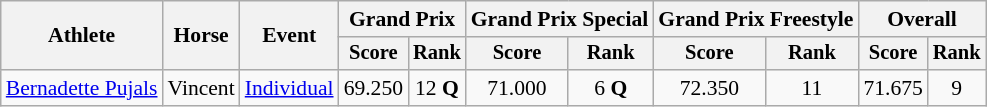<table class=wikitable style="font-size:90%">
<tr>
<th rowspan="2">Athlete</th>
<th rowspan="2">Horse</th>
<th rowspan="2">Event</th>
<th colspan="2">Grand Prix</th>
<th colspan="2">Grand Prix Special</th>
<th colspan="2">Grand Prix Freestyle</th>
<th colspan="2">Overall</th>
</tr>
<tr style="font-size:95%">
<th>Score</th>
<th>Rank</th>
<th>Score</th>
<th>Rank</th>
<th>Score</th>
<th>Rank</th>
<th>Score</th>
<th>Rank</th>
</tr>
<tr align=center>
<td align=left><a href='#'>Bernadette Pujals</a></td>
<td align=left>Vincent</td>
<td align=left><a href='#'>Individual</a></td>
<td>69.250</td>
<td>12 <strong>Q</strong></td>
<td>71.000</td>
<td>6 <strong>Q</strong></td>
<td>72.350</td>
<td>11</td>
<td>71.675</td>
<td>9</td>
</tr>
</table>
